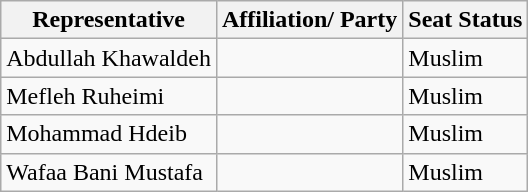<table class="wikitable">
<tr>
<th>Representative</th>
<th>Affiliation/ Party</th>
<th>Seat Status</th>
</tr>
<tr>
<td>Abdullah Khawaldeh</td>
<td></td>
<td>Muslim</td>
</tr>
<tr>
<td>Mefleh Ruheimi</td>
<td></td>
<td>Muslim</td>
</tr>
<tr>
<td>Mohammad Hdeib</td>
<td></td>
<td>Muslim</td>
</tr>
<tr>
<td>Wafaa Bani Mustafa</td>
<td></td>
<td>Muslim</td>
</tr>
</table>
